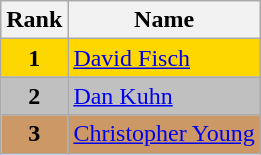<table class="wikitable sortable">
<tr>
<th>Rank</th>
<th>Name</th>
</tr>
<tr bgcolor="gold">
<td align="center"><strong>1</strong></td>
<td><a href='#'>David Fisch</a></td>
</tr>
<tr bgcolor="silver">
<td align="center"><strong>2</strong></td>
<td><a href='#'>Dan Kuhn</a></td>
</tr>
<tr bgcolor="cc9966">
<td align="center"><strong>3</strong></td>
<td><a href='#'>Christopher Young</a></td>
</tr>
</table>
